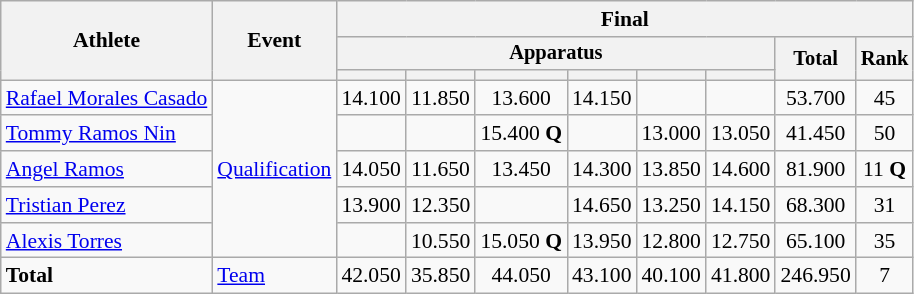<table class="wikitable" style="font-size:90%">
<tr>
<th rowspan=3>Athlete</th>
<th rowspan=3>Event</th>
<th colspan =8>Final</th>
</tr>
<tr style="font-size:95%">
<th colspan=6>Apparatus</th>
<th rowspan=2>Total</th>
<th rowspan=2>Rank</th>
</tr>
<tr style="font-size:95%">
<th></th>
<th></th>
<th></th>
<th></th>
<th></th>
<th></th>
</tr>
<tr align=center>
<td align=left><a href='#'>Rafael Morales Casado</a></td>
<td style="text-align:left;" rowspan="5"><a href='#'>Qualification</a></td>
<td>14.100</td>
<td>11.850</td>
<td>13.600</td>
<td>14.150</td>
<td></td>
<td></td>
<td>53.700</td>
<td>45</td>
</tr>
<tr align=center>
<td align=left><a href='#'>Tommy Ramos Nin</a></td>
<td></td>
<td></td>
<td>15.400 <strong>Q</strong></td>
<td></td>
<td>13.000</td>
<td>13.050</td>
<td>41.450</td>
<td>50</td>
</tr>
<tr align=center>
<td align=left><a href='#'>Angel Ramos</a></td>
<td>14.050</td>
<td>11.650</td>
<td>13.450</td>
<td>14.300</td>
<td>13.850</td>
<td>14.600</td>
<td>81.900</td>
<td>11 <strong>Q</strong></td>
</tr>
<tr align=center>
<td align=left><a href='#'>Tristian Perez</a></td>
<td>13.900</td>
<td>12.350</td>
<td></td>
<td>14.650</td>
<td>13.250</td>
<td>14.150</td>
<td>68.300</td>
<td>31</td>
</tr>
<tr align=center>
<td align=left><a href='#'>Alexis Torres</a></td>
<td></td>
<td>10.550</td>
<td>15.050	<strong>Q</strong></td>
<td>13.950</td>
<td>12.800</td>
<td>12.750</td>
<td>65.100</td>
<td>35</td>
</tr>
<tr align=center>
<td align=left><strong>Total</strong></td>
<td style="text-align:left;"><a href='#'>Team</a></td>
<td>42.050</td>
<td>35.850</td>
<td>44.050</td>
<td>43.100</td>
<td>40.100</td>
<td>41.800</td>
<td>246.950</td>
<td>7</td>
</tr>
</table>
